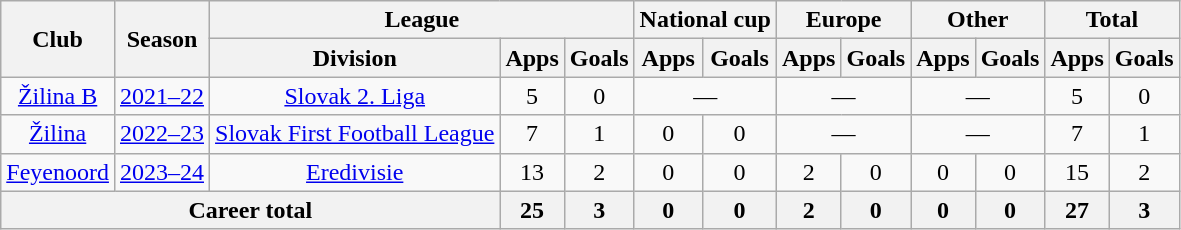<table class="wikitable" style="text-align:center">
<tr>
<th rowspan="2">Club</th>
<th rowspan="2">Season</th>
<th colspan="3">League</th>
<th colspan="2">National cup</th>
<th colspan="2">Europe</th>
<th colspan="2">Other</th>
<th colspan="2">Total</th>
</tr>
<tr>
<th>Division</th>
<th>Apps</th>
<th>Goals</th>
<th>Apps</th>
<th>Goals</th>
<th>Apps</th>
<th>Goals</th>
<th>Apps</th>
<th>Goals</th>
<th>Apps</th>
<th>Goals</th>
</tr>
<tr>
<td><a href='#'>Žilina B</a></td>
<td><a href='#'>2021–22</a></td>
<td><a href='#'>Slovak 2. Liga</a></td>
<td>5</td>
<td>0</td>
<td colspan="2">—</td>
<td colspan="2">—</td>
<td colspan="2">—</td>
<td>5</td>
<td>0</td>
</tr>
<tr>
<td><a href='#'>Žilina</a></td>
<td><a href='#'>2022–23</a></td>
<td><a href='#'>Slovak First Football League</a></td>
<td>7</td>
<td>1</td>
<td>0</td>
<td>0</td>
<td colspan="2">—</td>
<td colspan="2">—</td>
<td>7</td>
<td>1</td>
</tr>
<tr>
<td><a href='#'>Feyenoord</a></td>
<td><a href='#'>2023–24</a></td>
<td><a href='#'>Eredivisie</a></td>
<td>13</td>
<td>2</td>
<td>0</td>
<td>0</td>
<td>2</td>
<td>0</td>
<td>0</td>
<td>0</td>
<td>15</td>
<td>2</td>
</tr>
<tr>
<th colspan="3">Career total</th>
<th>25</th>
<th>3</th>
<th>0</th>
<th>0</th>
<th>2</th>
<th>0</th>
<th>0</th>
<th>0</th>
<th>27</th>
<th>3</th>
</tr>
</table>
